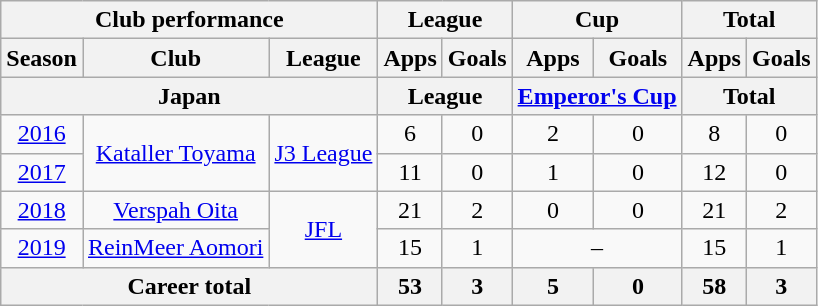<table class="wikitable" style="text-align:center">
<tr>
<th colspan=3>Club performance</th>
<th colspan=2>League</th>
<th colspan=2>Cup</th>
<th colspan=2>Total</th>
</tr>
<tr>
<th>Season</th>
<th>Club</th>
<th>League</th>
<th>Apps</th>
<th>Goals</th>
<th>Apps</th>
<th>Goals</th>
<th>Apps</th>
<th>Goals</th>
</tr>
<tr>
<th colspan=3>Japan</th>
<th colspan=2>League</th>
<th colspan=2><a href='#'>Emperor's Cup</a></th>
<th colspan=2>Total</th>
</tr>
<tr>
<td><a href='#'>2016</a></td>
<td rowspan="2"><a href='#'>Kataller Toyama</a></td>
<td rowspan="2"><a href='#'>J3 League</a></td>
<td>6</td>
<td>0</td>
<td>2</td>
<td>0</td>
<td>8</td>
<td>0</td>
</tr>
<tr>
<td><a href='#'>2017</a></td>
<td>11</td>
<td>0</td>
<td>1</td>
<td>0</td>
<td>12</td>
<td>0</td>
</tr>
<tr>
<td><a href='#'>2018</a></td>
<td><a href='#'>Verspah Oita</a></td>
<td rowspan="2"><a href='#'>JFL</a></td>
<td>21</td>
<td>2</td>
<td>0</td>
<td>0</td>
<td>21</td>
<td>2</td>
</tr>
<tr>
<td><a href='#'>2019</a></td>
<td rowspan="1"><a href='#'>ReinMeer Aomori</a></td>
<td>15</td>
<td>1</td>
<td colspan="2">–</td>
<td>15</td>
<td>1</td>
</tr>
<tr>
<th colspan=3>Career total</th>
<th>53</th>
<th>3</th>
<th>5</th>
<th>0</th>
<th>58</th>
<th>3</th>
</tr>
</table>
